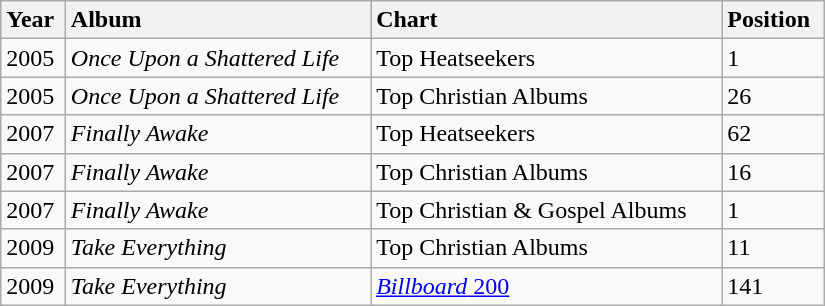<table class="wikitable" style="width:550px;">
<tr>
<th style="text-align:left; vertical-align:top;">Year</th>
<th style="text-align:left; vertical-align:top;">Album</th>
<th style="text-align:left; vertical-align:top;">Chart</th>
<th style="text-align:left; vertical-align:top;">Position</th>
</tr>
<tr style="text-align:left; vertical-align:top;">
<td>2005</td>
<td><em>Once Upon a Shattered Life</em></td>
<td>Top Heatseekers</td>
<td>1</td>
</tr>
<tr style="text-align:left; vertical-align:top;">
<td>2005</td>
<td><em>Once Upon a Shattered Life</em></td>
<td>Top Christian Albums</td>
<td>26</td>
</tr>
<tr style="text-align:left; vertical-align:top;">
<td>2007</td>
<td><em>Finally Awake</em></td>
<td>Top Heatseekers</td>
<td>62</td>
</tr>
<tr style="text-align:left; vertical-align:top;">
<td>2007</td>
<td><em>Finally Awake</em></td>
<td>Top Christian Albums</td>
<td>16</td>
</tr>
<tr style="text-align:left; vertical-align:top;">
<td>2007</td>
<td><em>Finally Awake</em></td>
<td>Top Christian & Gospel Albums</td>
<td>1</td>
</tr>
<tr>
<td style="text-align:left; vertical-align:top;">2009</td>
<td style="text-align:left; vertical-align:top;"><em>Take Everything</em></td>
<td style="text-align:left; vertical-align:top;">Top Christian Albums</td>
<td style="text-align:left; vertical-align:top;">11</td>
</tr>
<tr>
<td style="text-align:left; vertical-align:top;">2009</td>
<td style="text-align:left; vertical-align:top;"><em>Take Everything</em></td>
<td style="text-align:left; vertical-align:top;"><a href='#'><em>Billboard</em> 200</a></td>
<td style="text-align:left; vertical-align:top;">141</td>
</tr>
</table>
